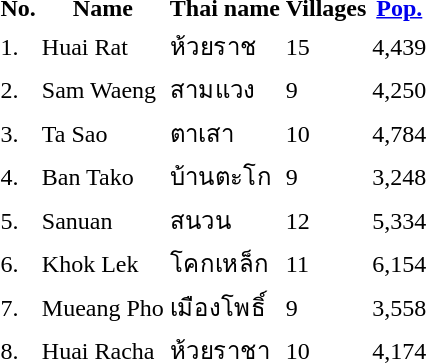<table>
<tr>
<th>No.</th>
<th>Name</th>
<th>Thai name</th>
<th>Villages</th>
<th><a href='#'>Pop.</a></th>
</tr>
<tr>
<td>1.</td>
<td>Huai Rat</td>
<td>ห้วยราช</td>
<td>15</td>
<td>4,439</td>
<td></td>
</tr>
<tr>
<td>2.</td>
<td>Sam Waeng</td>
<td>สามแวง</td>
<td>9</td>
<td>4,250</td>
<td></td>
</tr>
<tr>
<td>3.</td>
<td>Ta Sao</td>
<td>ตาเสา</td>
<td>10</td>
<td>4,784</td>
<td></td>
</tr>
<tr>
<td>4.</td>
<td>Ban Tako</td>
<td>บ้านตะโก</td>
<td>9</td>
<td>3,248</td>
<td></td>
</tr>
<tr>
<td>5.</td>
<td>Sanuan</td>
<td>สนวน</td>
<td>12</td>
<td>5,334</td>
<td></td>
</tr>
<tr>
<td>6.</td>
<td>Khok Lek</td>
<td>โคกเหล็ก</td>
<td>11</td>
<td>6,154</td>
<td></td>
</tr>
<tr>
<td>7.</td>
<td>Mueang Pho</td>
<td>เมืองโพธิ์</td>
<td>9</td>
<td>3,558</td>
<td></td>
</tr>
<tr>
<td>8.</td>
<td>Huai Racha</td>
<td>ห้วยราชา</td>
<td>10</td>
<td>4,174</td>
<td></td>
</tr>
</table>
